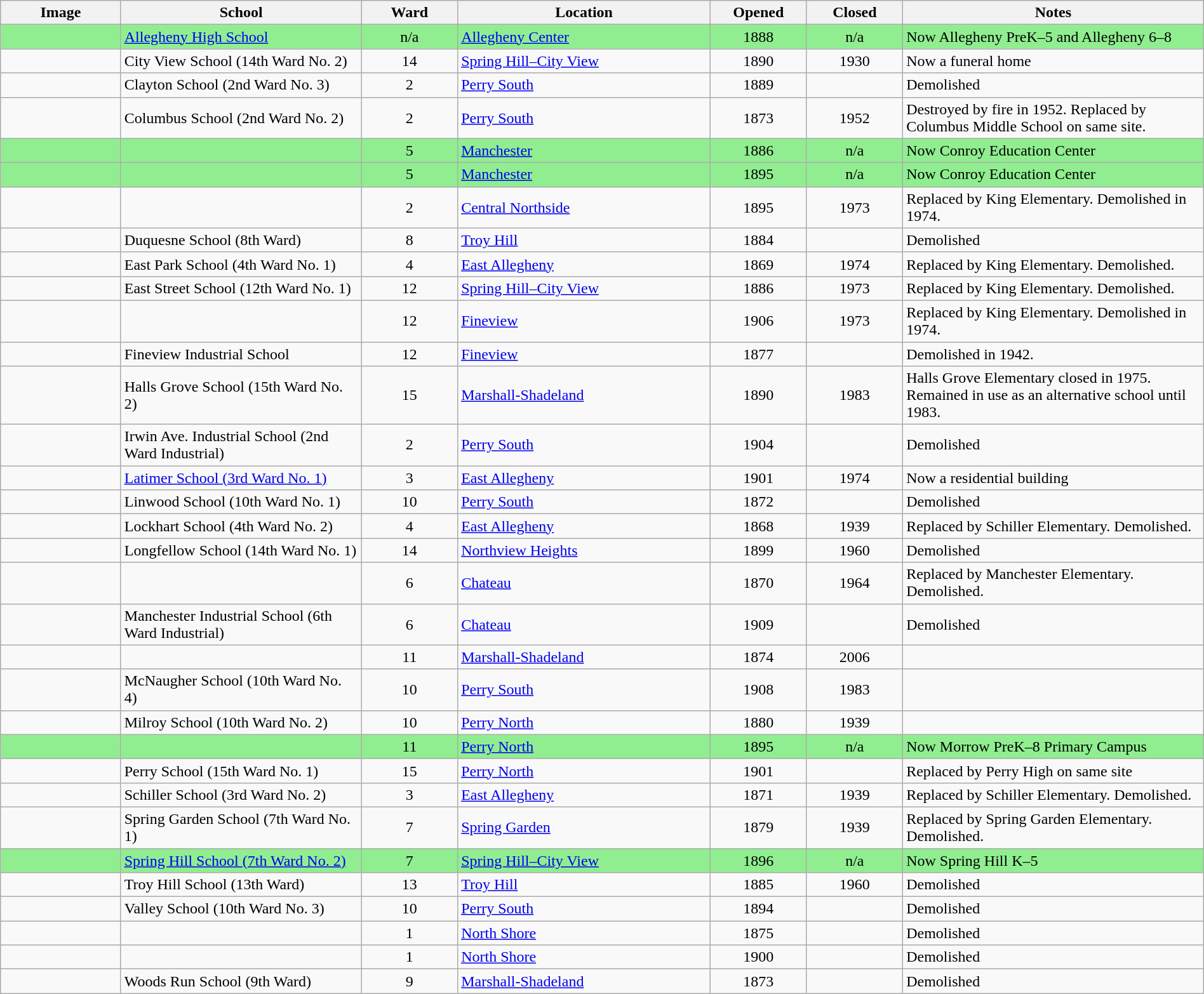<table width=100% class="wikitable sortable">
<tr>
<th width=10%><strong>Image</strong></th>
<th width=20%><strong>School</strong></th>
<th width=8%><strong>Ward</strong></th>
<th><strong>Location</strong></th>
<th width=8%><strong>Opened</strong></th>
<th width=8%><strong>Closed</strong></th>
<th width=25%><strong>Notes</strong></th>
</tr>
<tr style="background: lightgreen">
<td></td>
<td><a href='#'>Allegheny High School</a></td>
<td align=center>n/a</td>
<td><a href='#'>Allegheny Center</a></td>
<td align=center>1888</td>
<td align=center>n/a</td>
<td>Now Allegheny PreK–5 and Allegheny 6–8</td>
</tr>
<tr>
<td></td>
<td>City View School (14th Ward No. 2)</td>
<td align=center>14</td>
<td><a href='#'>Spring Hill–City View</a></td>
<td align=center>1890</td>
<td align=center>1930</td>
<td>Now a funeral home</td>
</tr>
<tr>
<td></td>
<td>Clayton School (2nd Ward No. 3)</td>
<td align=center>2</td>
<td><a href='#'>Perry South</a></td>
<td align=center>1889</td>
<td align=center></td>
<td>Demolished</td>
</tr>
<tr>
<td></td>
<td>Columbus School (2nd Ward No. 2)</td>
<td align=center>2</td>
<td><a href='#'>Perry South</a></td>
<td align=center>1873</td>
<td align=center>1952</td>
<td>Destroyed by fire in 1952. Replaced by Columbus Middle School on same site.</td>
</tr>
<tr style="background: lightgreen">
<td></td>
<td></td>
<td align=center>5</td>
<td><a href='#'>Manchester</a></td>
<td align=center>1886</td>
<td align=center>n/a</td>
<td>Now Conroy Education Center</td>
</tr>
<tr style="background: lightgreen">
<td></td>
<td></td>
<td align=center>5</td>
<td><a href='#'>Manchester</a></td>
<td align=center>1895</td>
<td align=center>n/a</td>
<td>Now Conroy Education Center</td>
</tr>
<tr>
<td></td>
<td></td>
<td align=center>2</td>
<td><a href='#'>Central Northside</a></td>
<td align=center>1895</td>
<td align=center>1973</td>
<td>Replaced by King Elementary. Demolished in 1974.</td>
</tr>
<tr>
<td></td>
<td>Duquesne School (8th Ward)</td>
<td align=center>8</td>
<td><a href='#'>Troy Hill</a></td>
<td align=center>1884</td>
<td align=center></td>
<td>Demolished</td>
</tr>
<tr>
<td></td>
<td>East Park School (4th Ward No. 1)</td>
<td align=center>4</td>
<td><a href='#'>East Allegheny</a></td>
<td align=center>1869</td>
<td align=center>1974</td>
<td>Replaced by King Elementary. Demolished.</td>
</tr>
<tr>
<td></td>
<td>East Street School (12th Ward No. 1)</td>
<td align=center>12</td>
<td><a href='#'>Spring Hill–City View</a></td>
<td align=center>1886</td>
<td align=center>1973</td>
<td>Replaced by King Elementary. Demolished.</td>
</tr>
<tr>
<td></td>
<td></td>
<td align=center>12</td>
<td><a href='#'>Fineview</a></td>
<td align=center>1906</td>
<td align=center>1973</td>
<td>Replaced by King Elementary. Demolished in 1974.</td>
</tr>
<tr>
<td></td>
<td>Fineview Industrial School</td>
<td align=center>12</td>
<td><a href='#'>Fineview</a></td>
<td align=center>1877</td>
<td align=center></td>
<td>Demolished in 1942.</td>
</tr>
<tr>
<td></td>
<td>Halls Grove School (15th Ward No. 2)</td>
<td align=center>15</td>
<td><a href='#'>Marshall-Shadeland</a></td>
<td align=center>1890</td>
<td align=center>1983</td>
<td>Halls Grove Elementary closed in 1975. Remained in use as an alternative school until 1983.</td>
</tr>
<tr>
<td></td>
<td>Irwin Ave. Industrial School (2nd Ward Industrial)</td>
<td align=center>2</td>
<td><a href='#'>Perry South</a></td>
<td align=center>1904</td>
<td align=center></td>
<td>Demolished</td>
</tr>
<tr>
<td></td>
<td><a href='#'>Latimer School (3rd Ward No. 1)</a></td>
<td align=center>3</td>
<td><a href='#'>East Allegheny</a></td>
<td align=center>1901</td>
<td align=center>1974</td>
<td>Now a residential building</td>
</tr>
<tr>
<td></td>
<td>Linwood School (10th Ward No. 1)</td>
<td align=center>10</td>
<td><a href='#'>Perry South</a></td>
<td align=center>1872</td>
<td align=center></td>
<td>Demolished</td>
</tr>
<tr>
<td></td>
<td>Lockhart School (4th Ward No. 2)</td>
<td align=center>4</td>
<td><a href='#'>East Allegheny</a></td>
<td align=center>1868</td>
<td align=center>1939</td>
<td>Replaced by Schiller Elementary. Demolished.</td>
</tr>
<tr>
<td></td>
<td>Longfellow School (14th Ward No. 1)</td>
<td align=center>14</td>
<td><a href='#'>Northview Heights</a></td>
<td align=center>1899</td>
<td align=center>1960</td>
<td>Demolished</td>
</tr>
<tr>
<td></td>
<td></td>
<td align=center>6</td>
<td><a href='#'>Chateau</a></td>
<td align=center>1870</td>
<td align=center>1964</td>
<td>Replaced by Manchester Elementary. Demolished.</td>
</tr>
<tr>
<td></td>
<td>Manchester Industrial School (6th Ward Industrial)</td>
<td align=center>6</td>
<td><a href='#'>Chateau</a></td>
<td align=center>1909</td>
<td align=center></td>
<td>Demolished</td>
</tr>
<tr>
<td></td>
<td></td>
<td align=center>11</td>
<td><a href='#'>Marshall-Shadeland</a></td>
<td align=center>1874</td>
<td align=center>2006</td>
<td></td>
</tr>
<tr>
<td></td>
<td>McNaugher School (10th Ward No. 4)</td>
<td align=center>10</td>
<td><a href='#'>Perry South</a></td>
<td align=center>1908</td>
<td align=center>1983</td>
<td></td>
</tr>
<tr>
<td></td>
<td>Milroy School (10th Ward No. 2)</td>
<td align=center>10</td>
<td><a href='#'>Perry North</a></td>
<td align=center>1880</td>
<td align=center>1939</td>
<td></td>
</tr>
<tr style="background: lightgreen">
<td></td>
<td></td>
<td align=center>11</td>
<td><a href='#'>Perry North</a></td>
<td align=center>1895</td>
<td align=center>n/a</td>
<td>Now Morrow PreK–8 Primary Campus</td>
</tr>
<tr>
<td></td>
<td>Perry School (15th Ward No. 1)</td>
<td align=center>15</td>
<td><a href='#'>Perry North</a></td>
<td align=center>1901</td>
<td align=center></td>
<td>Replaced by Perry High on same site</td>
</tr>
<tr>
<td></td>
<td>Schiller School (3rd Ward No. 2)</td>
<td align=center>3</td>
<td><a href='#'>East Allegheny</a></td>
<td align=center>1871</td>
<td align=center>1939</td>
<td>Replaced by Schiller Elementary. Demolished.</td>
</tr>
<tr>
<td></td>
<td>Spring Garden School (7th Ward No. 1)</td>
<td align=center>7</td>
<td><a href='#'>Spring Garden</a></td>
<td align=center>1879</td>
<td align=center>1939</td>
<td>Replaced by Spring Garden Elementary. Demolished.</td>
</tr>
<tr style="background: lightgreen">
<td></td>
<td><a href='#'>Spring Hill School (7th Ward No. 2)</a></td>
<td align=center>7</td>
<td><a href='#'>Spring Hill–City View</a></td>
<td align=center>1896</td>
<td align=center>n/a</td>
<td>Now Spring Hill K–5</td>
</tr>
<tr>
<td></td>
<td>Troy Hill School (13th Ward)</td>
<td align=center>13</td>
<td><a href='#'>Troy Hill</a></td>
<td align=center>1885</td>
<td align=center>1960</td>
<td>Demolished</td>
</tr>
<tr>
<td></td>
<td>Valley School (10th Ward No. 3)</td>
<td align=center>10</td>
<td><a href='#'>Perry South</a></td>
<td align=center>1894</td>
<td align=center></td>
<td>Demolished</td>
</tr>
<tr>
<td></td>
<td></td>
<td align=center>1</td>
<td><a href='#'>North Shore</a></td>
<td align=center>1875</td>
<td align=center></td>
<td>Demolished</td>
</tr>
<tr>
<td></td>
<td></td>
<td align=center>1</td>
<td><a href='#'>North Shore</a></td>
<td align=center>1900</td>
<td align=center></td>
<td>Demolished</td>
</tr>
<tr>
<td></td>
<td>Woods Run School (9th Ward)</td>
<td align=center>9</td>
<td><a href='#'>Marshall-Shadeland</a></td>
<td align=center>1873</td>
<td align=center></td>
<td>Demolished</td>
</tr>
</table>
